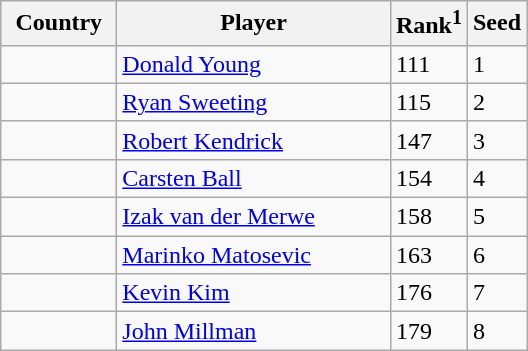<table class="sortable wikitable">
<tr>
<th width="70">Country</th>
<th width="175">Player</th>
<th>Rank<sup>1</sup></th>
<th>Seed</th>
</tr>
<tr>
<td></td>
<td><a href='#'>Donald Young</a></td>
<td>111</td>
<td>1</td>
</tr>
<tr>
<td></td>
<td><a href='#'>Ryan Sweeting</a></td>
<td>115</td>
<td>2</td>
</tr>
<tr>
<td></td>
<td><a href='#'>Robert Kendrick</a></td>
<td>147</td>
<td>3</td>
</tr>
<tr>
<td></td>
<td><a href='#'>Carsten Ball</a></td>
<td>154</td>
<td>4</td>
</tr>
<tr>
<td></td>
<td><a href='#'>Izak van der Merwe</a></td>
<td>158</td>
<td>5</td>
</tr>
<tr>
<td></td>
<td><a href='#'>Marinko Matosevic</a></td>
<td>163</td>
<td>6</td>
</tr>
<tr>
<td></td>
<td><a href='#'>Kevin Kim</a></td>
<td>176</td>
<td>7</td>
</tr>
<tr>
<td></td>
<td><a href='#'>John Millman</a></td>
<td>179</td>
<td>8</td>
</tr>
</table>
